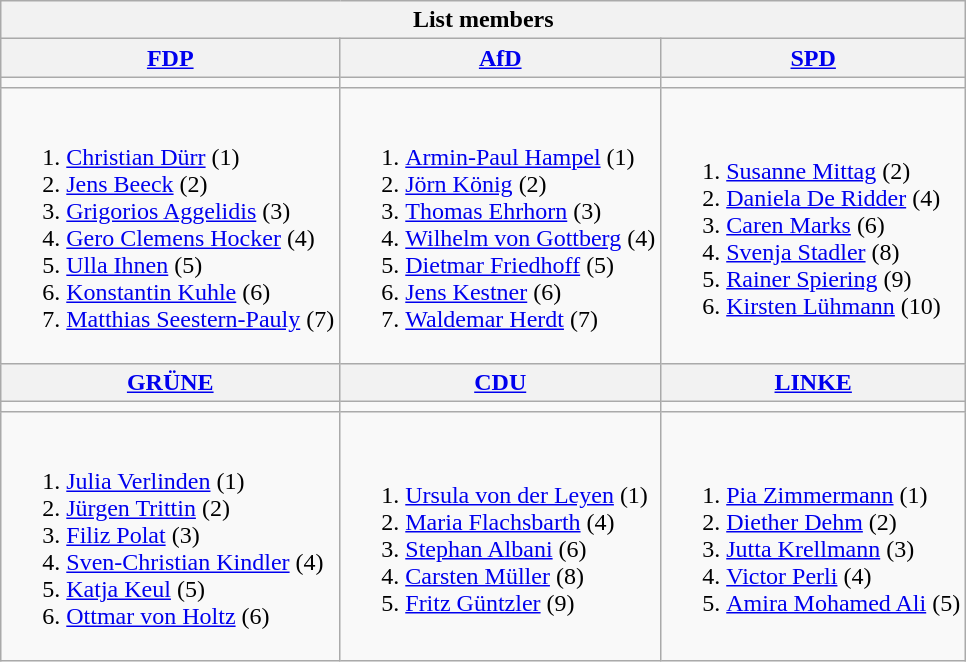<table class=wikitable>
<tr>
<th colspan=3>List members</th>
</tr>
<tr>
<th><a href='#'>FDP</a></th>
<th><a href='#'>AfD</a></th>
<th><a href='#'>SPD</a></th>
</tr>
<tr>
<td bgcolor=></td>
<td bgcolor=></td>
<td bgcolor=></td>
</tr>
<tr>
<td><br><ol><li><a href='#'>Christian Dürr</a> (1)</li><li><a href='#'>Jens Beeck</a> (2)</li><li><a href='#'>Grigorios Aggelidis</a> (3)</li><li><a href='#'>Gero Clemens Hocker</a> (4)</li><li><a href='#'>Ulla Ihnen</a> (5)</li><li><a href='#'>Konstantin Kuhle</a> (6)</li><li><a href='#'>Matthias Seestern-Pauly</a> (7)</li></ol></td>
<td><br><ol><li><a href='#'>Armin-Paul Hampel</a> (1)</li><li><a href='#'>Jörn König</a> (2)</li><li><a href='#'>Thomas Ehrhorn</a> (3)</li><li><a href='#'>Wilhelm von Gottberg</a> (4)</li><li><a href='#'>Dietmar Friedhoff</a> (5)</li><li><a href='#'>Jens Kestner</a> (6)</li><li><a href='#'>Waldemar Herdt</a> (7)</li></ol></td>
<td><br><ol><li><a href='#'>Susanne Mittag</a> (2)</li><li><a href='#'>Daniela De Ridder</a> (4)</li><li><a href='#'>Caren Marks</a> (6)</li><li><a href='#'>Svenja Stadler</a> (8)</li><li><a href='#'>Rainer Spiering</a> (9)</li><li><a href='#'>Kirsten Lühmann</a> (10)</li></ol></td>
</tr>
<tr>
<th><a href='#'>GRÜNE</a></th>
<th><a href='#'>CDU</a></th>
<th><a href='#'>LINKE</a></th>
</tr>
<tr>
<td bgcolor=></td>
<td bgcolor=></td>
<td bgcolor=></td>
</tr>
<tr>
<td><br><ol><li><a href='#'>Julia Verlinden</a> (1)</li><li><a href='#'>Jürgen Trittin</a> (2)</li><li><a href='#'>Filiz Polat</a> (3)</li><li><a href='#'>Sven-Christian Kindler</a> (4)</li><li><a href='#'>Katja Keul</a> (5)</li><li><a href='#'>Ottmar von Holtz</a> (6)</li></ol></td>
<td><br><ol><li><a href='#'>Ursula von der Leyen</a> (1)</li><li><a href='#'>Maria Flachsbarth</a> (4)</li><li><a href='#'>Stephan Albani</a> (6)</li><li><a href='#'>Carsten Müller</a> (8)</li><li><a href='#'>Fritz Güntzler</a> (9)</li></ol></td>
<td><br><ol><li><a href='#'>Pia Zimmermann</a> (1)</li><li><a href='#'>Diether Dehm</a> (2)</li><li><a href='#'>Jutta Krellmann</a> (3)</li><li><a href='#'>Victor Perli</a> (4)</li><li><a href='#'>Amira Mohamed Ali</a> (5)</li></ol></td>
</tr>
</table>
